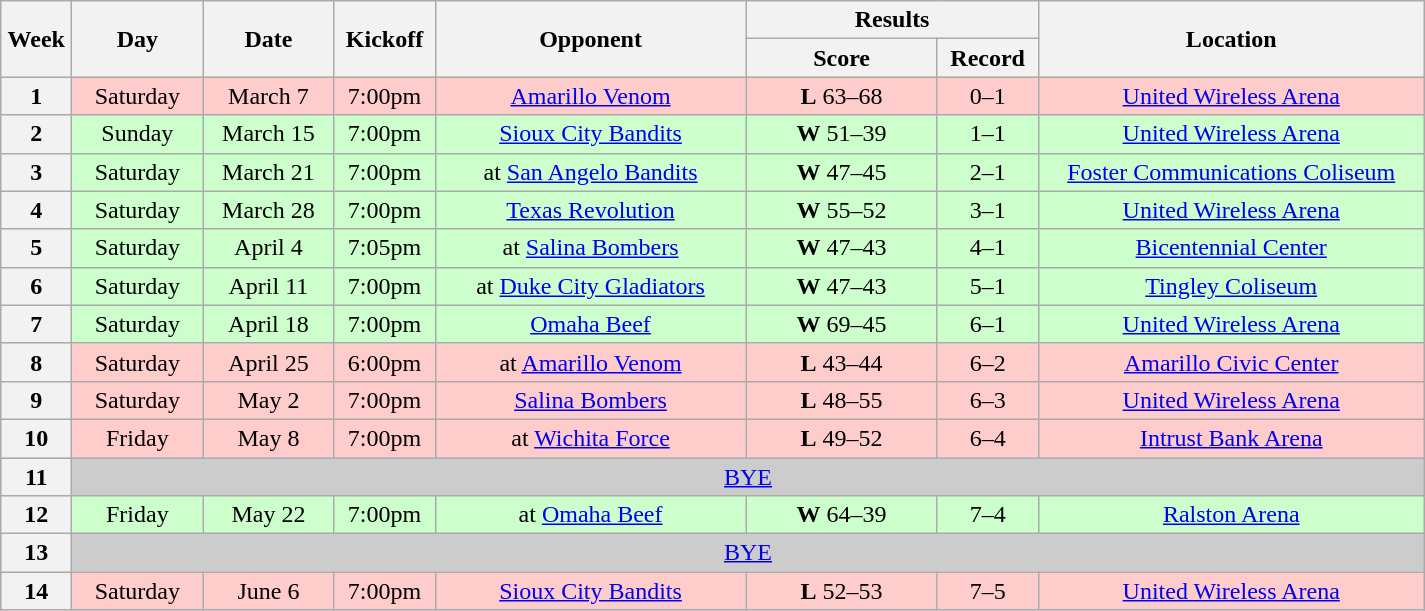<table class="wikitable">
<tr>
<th rowspan="2" width="40">Week</th>
<th rowspan="2" width="80">Day</th>
<th rowspan="2" width="80">Date</th>
<th rowspan="2" width="60">Kickoff</th>
<th rowspan="2" width="200">Opponent</th>
<th colspan="2" width="180">Results</th>
<th rowspan="2" width="250">Location</th>
</tr>
<tr>
<th width="120">Score</th>
<th width="60">Record</th>
</tr>
<tr align="center" bgcolor="#FFCCCC">
<th>1</th>
<td>Saturday</td>
<td>March 7</td>
<td>7:00pm</td>
<td><a href='#'>Amarillo Venom</a></td>
<td><strong>L</strong> 63–68</td>
<td>0–1</td>
<td><a href='#'>United Wireless Arena</a></td>
</tr>
<tr align="center" bgcolor="#CCFFCC">
<th>2</th>
<td>Sunday</td>
<td>March 15</td>
<td>7:00pm</td>
<td><a href='#'>Sioux City Bandits</a></td>
<td><strong>W</strong> 51–39</td>
<td>1–1</td>
<td><a href='#'>United Wireless Arena</a></td>
</tr>
<tr align="center" bgcolor="#CCFFCC">
<th>3</th>
<td>Saturday</td>
<td>March 21</td>
<td>7:00pm</td>
<td>at <a href='#'>San Angelo Bandits</a></td>
<td><strong>W</strong> 47–45</td>
<td>2–1</td>
<td><a href='#'>Foster Communications Coliseum</a></td>
</tr>
<tr align="center" bgcolor="#CCFFCC">
<th>4</th>
<td>Saturday</td>
<td>March 28</td>
<td>7:00pm</td>
<td><a href='#'>Texas Revolution</a></td>
<td><strong>W</strong> 55–52</td>
<td>3–1</td>
<td><a href='#'>United Wireless Arena</a></td>
</tr>
<tr align="center" bgcolor="#CCFFCC">
<th>5</th>
<td>Saturday</td>
<td>April 4</td>
<td>7:05pm</td>
<td>at <a href='#'>Salina Bombers</a></td>
<td><strong>W</strong> 47–43</td>
<td>4–1</td>
<td><a href='#'>Bicentennial Center</a></td>
</tr>
<tr align="center" bgcolor="#CCFFCC">
<th>6</th>
<td>Saturday</td>
<td>April 11</td>
<td>7:00pm</td>
<td>at <a href='#'>Duke City Gladiators</a></td>
<td><strong>W</strong> 47–43</td>
<td>5–1</td>
<td><a href='#'>Tingley Coliseum</a></td>
</tr>
<tr align="center" bgcolor="#CCFFCC">
<th>7</th>
<td>Saturday</td>
<td>April 18</td>
<td>7:00pm</td>
<td><a href='#'>Omaha Beef</a></td>
<td><strong>W</strong> 69–45</td>
<td>6–1</td>
<td><a href='#'>United Wireless Arena</a></td>
</tr>
<tr align="center" bgcolor="#FFCCCC">
<th>8</th>
<td>Saturday</td>
<td>April 25</td>
<td>6:00pm</td>
<td>at <a href='#'>Amarillo Venom</a></td>
<td><strong>L</strong> 43–44</td>
<td>6–2</td>
<td><a href='#'>Amarillo Civic Center</a></td>
</tr>
<tr align="center" bgcolor="#FFCCCC">
<th>9</th>
<td>Saturday</td>
<td>May 2</td>
<td>7:00pm</td>
<td><a href='#'>Salina Bombers</a></td>
<td><strong>L</strong> 48–55</td>
<td>6–3</td>
<td><a href='#'>United Wireless Arena</a></td>
</tr>
<tr align="center" bgcolor="#FFCCCC">
<th>10</th>
<td>Friday</td>
<td>May 8</td>
<td>7:00pm</td>
<td>at <a href='#'>Wichita Force</a></td>
<td><strong>L</strong> 49–52</td>
<td>6–4</td>
<td><a href='#'>Intrust Bank Arena</a></td>
</tr>
<tr align="center" bgcolor="#CCCCCC">
<th>11</th>
<td colSpan=7><a href='#'>BYE</a></td>
</tr>
<tr align="center" bgcolor="#CCFFCC">
<th>12</th>
<td>Friday</td>
<td>May 22</td>
<td>7:00pm</td>
<td>at <a href='#'>Omaha Beef</a></td>
<td><strong>W</strong> 64–39</td>
<td>7–4</td>
<td><a href='#'>Ralston Arena</a></td>
</tr>
<tr align="center" bgcolor="#CCCCCC">
<th>13</th>
<td colSpan=7><a href='#'>BYE</a></td>
</tr>
<tr align="center" bgcolor="#FFCCCC">
<th>14</th>
<td>Saturday</td>
<td>June 6</td>
<td>7:00pm</td>
<td><a href='#'>Sioux City Bandits</a></td>
<td><strong>L</strong> 52–53</td>
<td>7–5</td>
<td><a href='#'>United Wireless Arena</a></td>
</tr>
</table>
